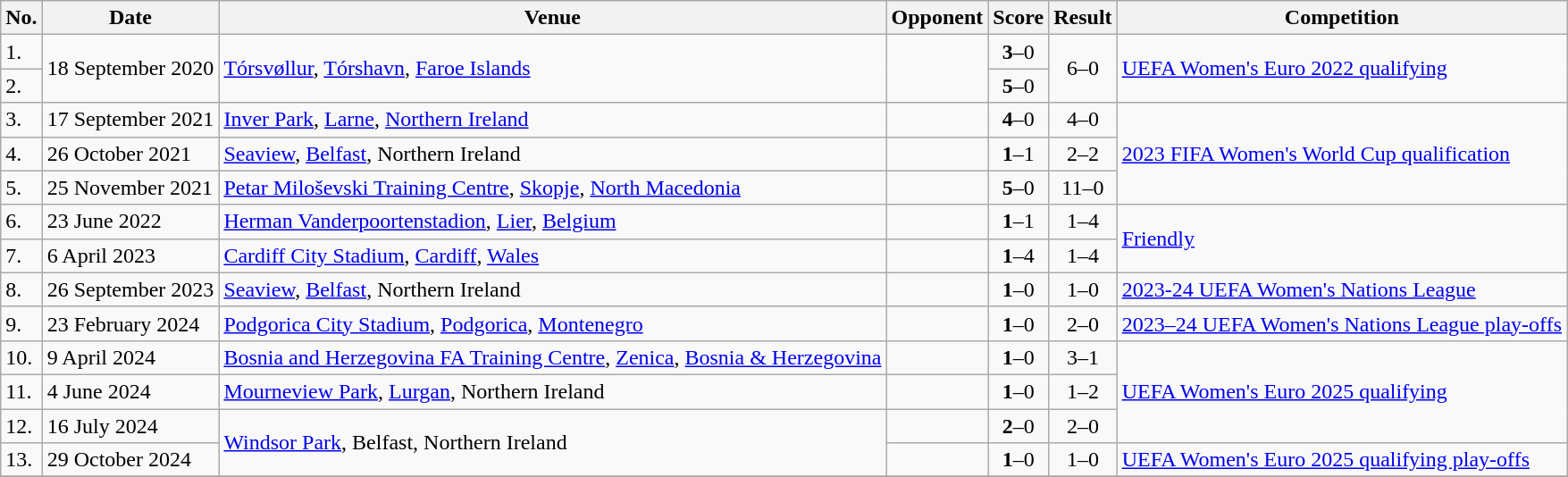<table class="wikitable">
<tr>
<th>No.</th>
<th>Date</th>
<th>Venue</th>
<th>Opponent</th>
<th>Score</th>
<th>Result</th>
<th>Competition</th>
</tr>
<tr>
<td>1.</td>
<td rowspan=2>18 September 2020</td>
<td rowspan=2><a href='#'>Tórsvøllur</a>, <a href='#'>Tórshavn</a>, <a href='#'>Faroe Islands</a></td>
<td rowspan=2></td>
<td align=center><strong>3</strong>–0</td>
<td rowspan=2 align=center>6–0</td>
<td rowspan=2><a href='#'>UEFA Women's Euro 2022 qualifying</a></td>
</tr>
<tr>
<td>2.</td>
<td align=center><strong>5</strong>–0</td>
</tr>
<tr>
<td>3.</td>
<td>17 September 2021</td>
<td><a href='#'>Inver Park</a>, <a href='#'>Larne</a>, <a href='#'>Northern Ireland</a></td>
<td></td>
<td align=center><strong>4</strong>–0</td>
<td align=center>4–0</td>
<td rowspan=3><a href='#'>2023 FIFA Women's World Cup qualification</a></td>
</tr>
<tr>
<td>4.</td>
<td>26 October 2021</td>
<td><a href='#'>Seaview</a>, <a href='#'>Belfast</a>, Northern Ireland</td>
<td></td>
<td align=center><strong>1</strong>–1</td>
<td align=center>2–2</td>
</tr>
<tr>
<td>5.</td>
<td>25 November 2021</td>
<td><a href='#'>Petar Miloševski Training Centre</a>, <a href='#'>Skopje</a>, <a href='#'>North Macedonia</a></td>
<td></td>
<td align=center><strong>5</strong>–0</td>
<td align=center>11–0</td>
</tr>
<tr>
<td>6.</td>
<td>23 June 2022</td>
<td><a href='#'>Herman Vanderpoortenstadion</a>, <a href='#'>Lier</a>, <a href='#'>Belgium</a></td>
<td></td>
<td align=center><strong>1</strong>–1</td>
<td align=center>1–4</td>
<td rowspan=2><a href='#'>Friendly</a></td>
</tr>
<tr>
<td>7.</td>
<td>6 April 2023</td>
<td><a href='#'>Cardiff City Stadium</a>, <a href='#'>Cardiff</a>, <a href='#'>Wales</a></td>
<td></td>
<td align=center><strong>1</strong>–4</td>
<td align=center>1–4</td>
</tr>
<tr>
<td>8.</td>
<td>26 September 2023</td>
<td><a href='#'>Seaview</a>, <a href='#'>Belfast</a>, Northern Ireland</td>
<td></td>
<td align=center><strong>1</strong>–0</td>
<td align=center>1–0</td>
<td><a href='#'>2023-24 UEFA Women's Nations League</a></td>
</tr>
<tr>
<td>9.</td>
<td>23 February 2024</td>
<td><a href='#'>Podgorica City Stadium</a>, <a href='#'>Podgorica</a>, <a href='#'>Montenegro</a></td>
<td></td>
<td align=center><strong>1</strong>–0</td>
<td align=center>2–0</td>
<td><a href='#'>2023–24 UEFA Women's Nations League play-offs</a></td>
</tr>
<tr>
<td>10.</td>
<td>9 April 2024</td>
<td><a href='#'>Bosnia and Herzegovina FA Training Centre</a>, <a href='#'>Zenica</a>, <a href='#'>Bosnia & Herzegovina</a></td>
<td></td>
<td align=center><strong>1</strong>–0</td>
<td align=center>3–1</td>
<td rowspan=3><a href='#'>UEFA Women's Euro 2025 qualifying</a></td>
</tr>
<tr>
<td>11.</td>
<td>4 June 2024</td>
<td><a href='#'>Mourneview Park</a>, <a href='#'>Lurgan</a>, Northern Ireland</td>
<td></td>
<td align=center><strong>1</strong>–0</td>
<td align=center>1–2</td>
</tr>
<tr>
<td>12.</td>
<td>16 July 2024</td>
<td rowspan=2><a href='#'>Windsor Park</a>, Belfast, Northern Ireland</td>
<td></td>
<td align=center><strong>2</strong>–0</td>
<td align=center>2–0</td>
</tr>
<tr>
<td>13.</td>
<td>29 October 2024</td>
<td></td>
<td align=center><strong>1</strong>–0</td>
<td align=center>1–0 </td>
<td><a href='#'>UEFA Women's Euro 2025 qualifying play-offs</a></td>
</tr>
<tr>
</tr>
</table>
